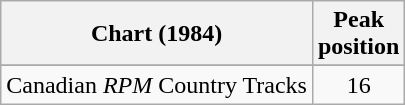<table class="wikitable sortable">
<tr>
<th align="left">Chart (1984)</th>
<th align="center">Peak<br>position</th>
</tr>
<tr>
</tr>
<tr>
<td align="left">Canadian <em>RPM</em> Country Tracks</td>
<td align="center">16</td>
</tr>
</table>
